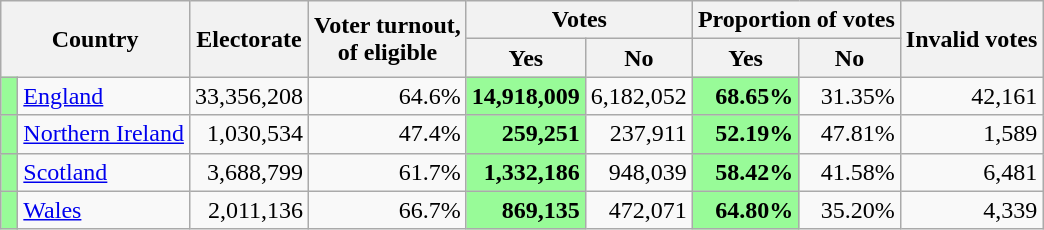<table class="wikitable sortable">
<tr>
<th rowspan=2 colspan=2>Country</th>
<th rowspan=2>Electorate</th>
<th rowspan=2>Voter turnout, <br>of eligible</th>
<th colspan=2>Votes</th>
<th colspan=2>Proportion of votes</th>
<th rowspan=2 colspan=2>Invalid votes</th>
</tr>
<tr>
<th>Yes</th>
<th>No</th>
<th>Yes</th>
<th>No</th>
</tr>
<tr>
<td style="text-align: right; background:palegreen"> </td>
<td><a href='#'>England</a></td>
<td style="text-align: right;">33,356,208</td>
<td style="text-align: right;">64.6%</td>
<td style="text-align: right; background:palegreen"><strong>14,918,009</strong></td>
<td style="text-align: right;">6,182,052</td>
<td style="text-align: right; background:palegreen"><strong>68.65%</strong></td>
<td style="text-align: right; ">31.35%</td>
<td style="text-align: right;">42,161</td>
</tr>
<tr>
<td style="text-align: right; background:palegreen;"> </td>
<td><a href='#'>Northern Ireland</a></td>
<td style="text-align: right;">1,030,534</td>
<td style="text-align: right;">47.4%</td>
<td style="text-align: right; background:palegreen"><strong>259,251</strong></td>
<td style="text-align: right;">237,911</td>
<td style="text-align: right; background:palegreen"><strong>52.19%</strong></td>
<td style="text-align: right; ">47.81%</td>
<td style="text-align: right;">1,589</td>
</tr>
<tr>
<td style="text-align: right; background:palegreen"> </td>
<td><a href='#'>Scotland</a></td>
<td style="text-align: right;">3,688,799</td>
<td style="text-align: right;">61.7%</td>
<td style="text-align: right; background:palegreen"><strong>1,332,186</strong></td>
<td style="text-align: right;">948,039</td>
<td style="text-align: right; background:palegreen"><strong>58.42%</strong></td>
<td style="text-align: right; ">41.58%</td>
<td style="text-align: right;">6,481</td>
</tr>
<tr>
<td style="text-align: right; background:palegreen"> </td>
<td><a href='#'>Wales</a></td>
<td style="text-align: right;">2,011,136</td>
<td style="text-align: right;">66.7%</td>
<td style="text-align: right; background:palegreen"><strong>869,135</strong></td>
<td style="text-align: right;">472,071</td>
<td style="text-align: right; background:palegreen"><strong>64.80%</strong></td>
<td style="text-align: right; ">35.20%</td>
<td style="text-align: right;">4,339</td>
</tr>
</table>
